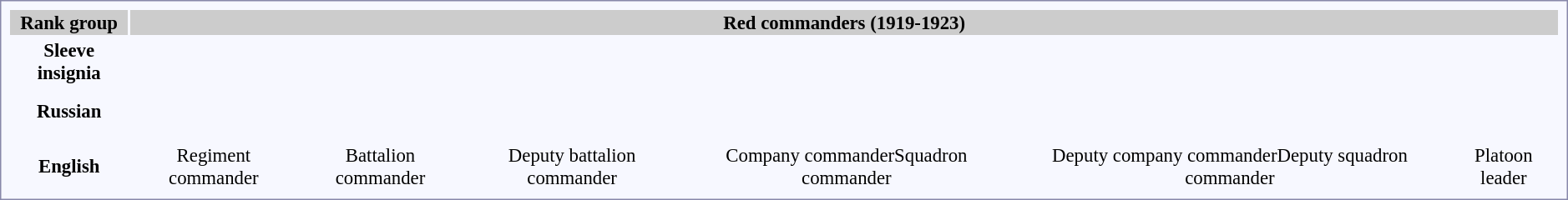<table style="border:1px solid #8888aa; background-color:#f7f8ff; padding:5px; font-size:95%; margin: 0px 12px 12px 0px; text-align:center;">
<tr bgcolor="#CCCCCC">
<th>Rank group</th>
<th colspan="7"><strong>Red commanders (1919-1923)</strong></th>
</tr>
<tr>
<th>Sleeve insignia</th>
<td></td>
<td></td>
<td></td>
<td></td>
<td></td>
<td></td>
</tr>
<tr>
<th>Russian</th>
<td><br></td>
<td><br></td>
<td><br></td>
<td><br><br></td>
<td><br><br></td>
<td><br></td>
</tr>
<tr>
<td colspan="8"></td>
</tr>
<tr>
<th>English</th>
<td>Regiment commander</td>
<td>Battalion commander</td>
<td>Deputy battalion commander</td>
<td>Company commanderSquadron commander</td>
<td>Deputy company commanderDeputy squadron commander</td>
<td>Platoon leader</td>
</tr>
</table>
